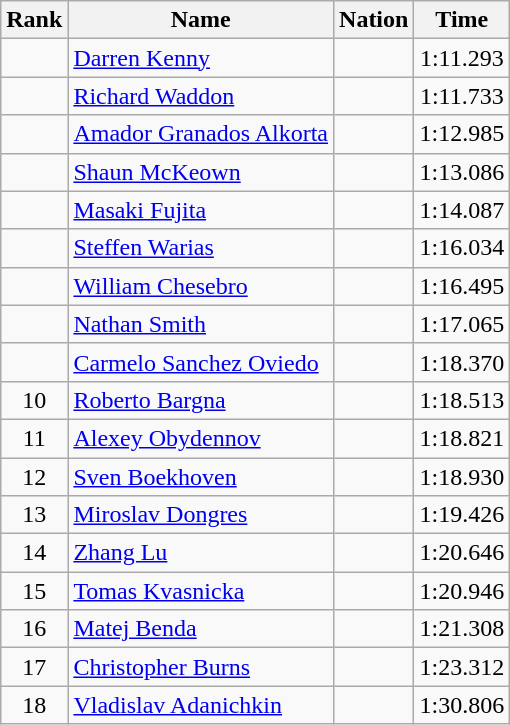<table class="wikitable sortable" style="text-align:center">
<tr>
<th>Rank</th>
<th>Name</th>
<th>Nation</th>
<th>Time</th>
</tr>
<tr>
<td></td>
<td align=left><a href='#'>Darren Kenny</a></td>
<td align=left></td>
<td>1:11.293</td>
</tr>
<tr>
<td></td>
<td align=left><a href='#'>Richard Waddon</a></td>
<td align=left></td>
<td>1:11.733</td>
</tr>
<tr>
<td></td>
<td align=left><a href='#'>Amador Granados Alkorta</a></td>
<td align=left></td>
<td>1:12.985</td>
</tr>
<tr>
<td></td>
<td align=left><a href='#'>Shaun McKeown</a></td>
<td align=left></td>
<td>1:13.086</td>
</tr>
<tr>
<td></td>
<td align=left><a href='#'>Masaki Fujita</a></td>
<td align=left></td>
<td>1:14.087</td>
</tr>
<tr>
<td></td>
<td align=left><a href='#'>Steffen Warias</a></td>
<td align=left></td>
<td>1:16.034</td>
</tr>
<tr>
<td></td>
<td align=left><a href='#'>William Chesebro</a></td>
<td align=left></td>
<td>1:16.495</td>
</tr>
<tr>
<td></td>
<td align=left><a href='#'>Nathan Smith</a></td>
<td align=left></td>
<td>1:17.065</td>
</tr>
<tr>
<td></td>
<td align=left><a href='#'>Carmelo Sanchez Oviedo</a></td>
<td align=left></td>
<td>1:18.370</td>
</tr>
<tr>
<td>10</td>
<td align=left><a href='#'>Roberto Bargna</a></td>
<td align=left></td>
<td>1:18.513</td>
</tr>
<tr>
<td>11</td>
<td align=left><a href='#'>Alexey Obydennov</a></td>
<td align=left></td>
<td>1:18.821</td>
</tr>
<tr>
<td>12</td>
<td align=left><a href='#'>Sven Boekhoven</a></td>
<td align=left></td>
<td>1:18.930</td>
</tr>
<tr>
<td>13</td>
<td align=left><a href='#'>Miroslav Dongres</a></td>
<td align=left></td>
<td>1:19.426</td>
</tr>
<tr>
<td>14</td>
<td align=left><a href='#'>Zhang Lu</a></td>
<td align=left></td>
<td>1:20.646</td>
</tr>
<tr>
<td>15</td>
<td align=left><a href='#'>Tomas Kvasnicka</a></td>
<td align=left></td>
<td>1:20.946</td>
</tr>
<tr>
<td>16</td>
<td align=left><a href='#'>Matej Benda</a></td>
<td align=left></td>
<td>1:21.308</td>
</tr>
<tr>
<td>17</td>
<td align=left><a href='#'>Christopher Burns</a></td>
<td align=left></td>
<td>1:23.312</td>
</tr>
<tr>
<td>18</td>
<td align=left><a href='#'>Vladislav Adanichkin</a></td>
<td align=left></td>
<td>1:30.806</td>
</tr>
</table>
